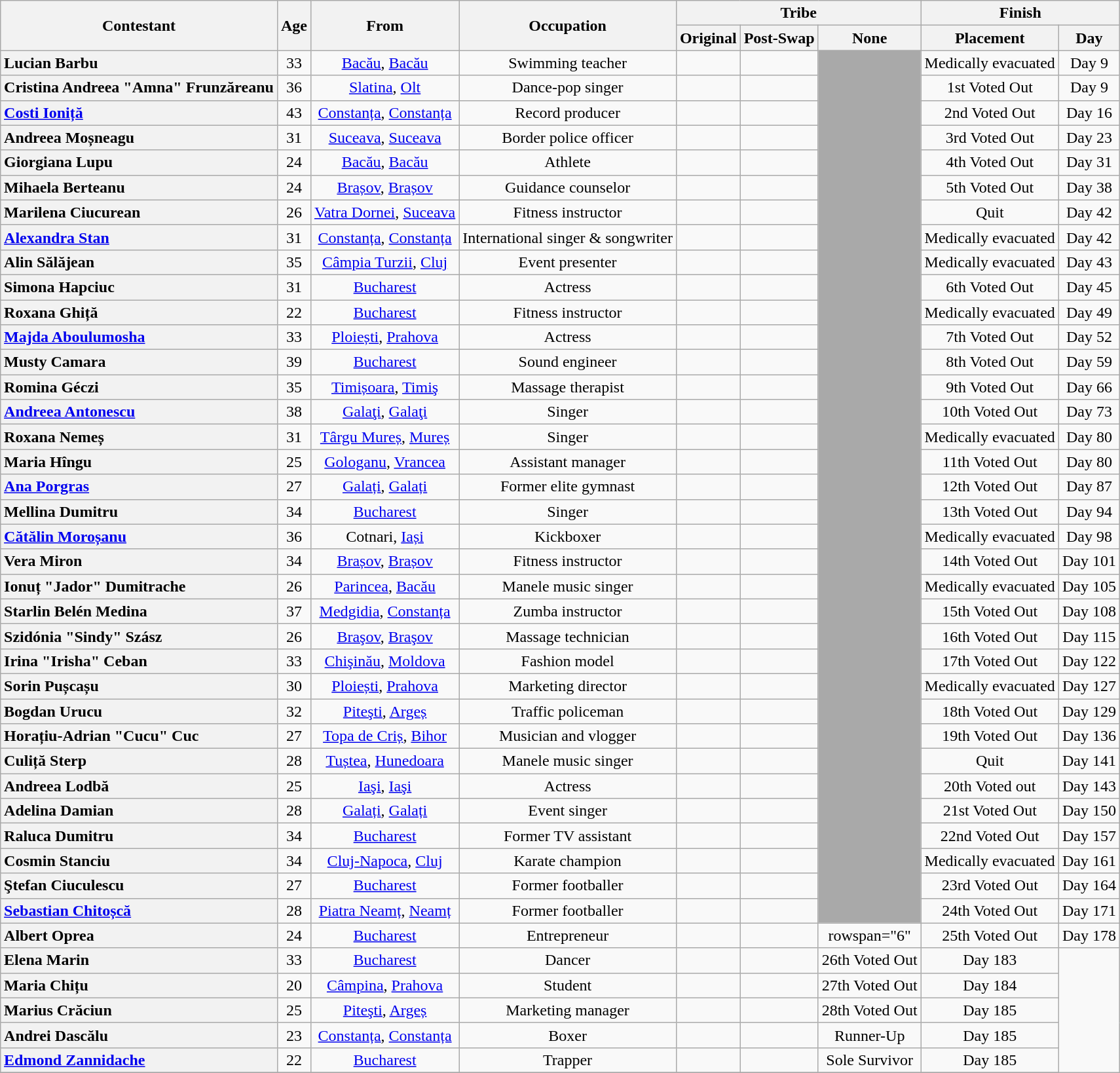<table class="wikitable sortable" style="margin:auto; text-align:center">
<tr>
<th rowspan="2" scope="col">Contestant</th>
<th rowspan="2" scope="col">Age</th>
<th rowspan="2" scope="col">From</th>
<th rowspan="2" scope="col">Occupation</th>
<th colspan="3" scope="colgroup">Tribe</th>
<th colspan="2" scope="colgroup">Finish</th>
</tr>
<tr>
<th scope="col">Original</th>
<th scope="col" class=unsortable>Post-Swap</th>
<th scope="col" class=unsortable>None</th>
<th scope="col" class=unsortable>Placement</th>
<th scope="col" class=unsortable>Day</th>
</tr>
<tr>
<th style="text-align:left"><strong>Lucian Barbu</strong></th>
<td>33</td>
<td><a href='#'>Bacău</a>, <a href='#'>Bacău</a></td>
<td>Swimming teacher</td>
<td></td>
<td></td>
<td rowspan=35" bgcolor="darkgrey"></td>
<td>Medically evacuated</td>
<td>Day 9</td>
</tr>
<tr>
<th style="text-align:left"><strong>Cristina Andreea "Amna" Frunzăreanu</strong></th>
<td>36</td>
<td><a href='#'>Slatina</a>, <a href='#'>Olt</a></td>
<td>Dance-pop singer</td>
<td></td>
<td></td>
<td>1st Voted Out</td>
<td>Day 9</td>
</tr>
<tr>
<th style="text-align:left"><strong><a href='#'>Costi Ioniță</a></strong></th>
<td>43</td>
<td><a href='#'>Constanța</a>, <a href='#'>Constanța</a></td>
<td>Record producer</td>
<td></td>
<td></td>
<td>2nd Voted Out</td>
<td>Day 16</td>
</tr>
<tr>
<th style="text-align:left"><strong>Andreea Moșneagu</strong></th>
<td>31</td>
<td><a href='#'>Suceava</a>, <a href='#'>Suceava</a></td>
<td>Border police officer</td>
<td></td>
<td></td>
<td>3rd Voted Out</td>
<td>Day 23</td>
</tr>
<tr>
<th style="text-align:left"><strong>Giorgiana Lupu</strong></th>
<td>24</td>
<td><a href='#'>Bacău</a>, <a href='#'>Bacău</a></td>
<td>Athlete</td>
<td></td>
<td></td>
<td>4th Voted Out</td>
<td>Day 31</td>
</tr>
<tr>
<th style="text-align:left"><strong>Mihaela Berteanu </strong></th>
<td>24</td>
<td><a href='#'>Brașov</a>, <a href='#'>Brașov</a></td>
<td>Guidance counselor</td>
<td></td>
<td></td>
<td>5th Voted Out</td>
<td>Day 38</td>
</tr>
<tr>
<th style="text-align:left"><strong>Marilena Ciucurean</strong></th>
<td>26</td>
<td><a href='#'>Vatra Dornei</a>, <a href='#'>Suceava</a></td>
<td>Fitness instructor</td>
<td></td>
<td></td>
<td>Quit</td>
<td>Day 42</td>
</tr>
<tr>
<th style="text-align:left"><strong><a href='#'>Alexandra Stan</a></strong></th>
<td>31</td>
<td><a href='#'>Constanța</a>, <a href='#'>Constanța</a></td>
<td>International singer & songwriter</td>
<td></td>
<td></td>
<td>Medically evacuated</td>
<td>Day 42</td>
</tr>
<tr>
<th style="text-align:left"><strong>Alin Sălăjean</strong></th>
<td>35</td>
<td><a href='#'>Câmpia Turzii</a>, <a href='#'>Cluj</a></td>
<td>Event presenter</td>
<td></td>
<td></td>
<td>Medically evacuated</td>
<td>Day 43</td>
</tr>
<tr>
<th style="text-align:left"><strong>Simona Hapciuc</strong></th>
<td>31</td>
<td><a href='#'>Bucharest</a></td>
<td>Actress</td>
<td></td>
<td></td>
<td>6th Voted Out</td>
<td>Day 45</td>
</tr>
<tr>
<th style="text-align:left"><strong>Roxana Ghiță</strong></th>
<td>22</td>
<td><a href='#'>Bucharest</a></td>
<td>Fitness instructor</td>
<td></td>
<td></td>
<td>Medically evacuated</td>
<td>Day 49</td>
</tr>
<tr>
<th style="text-align:left"><strong><a href='#'>Majda Aboulumosha</a></strong></th>
<td>33</td>
<td><a href='#'>Ploiești</a>, <a href='#'>Prahova</a></td>
<td>Actress</td>
<td></td>
<td></td>
<td>7th Voted Out</td>
<td>Day 52</td>
</tr>
<tr>
<th style="text-align:left"><strong>Musty Camara</strong></th>
<td>39</td>
<td><a href='#'>Bucharest</a></td>
<td>Sound engineer</td>
<td></td>
<td></td>
<td>8th Voted Out</td>
<td>Day 59</td>
</tr>
<tr>
<th style="text-align:left"><strong>Romina Géczi</strong></th>
<td>35</td>
<td><a href='#'>Timișoara</a>, <a href='#'>Timiş</a></td>
<td>Massage therapist</td>
<td></td>
<td></td>
<td>9th Voted Out</td>
<td>Day 66</td>
</tr>
<tr>
<th style="text-align:left"><strong><a href='#'>Andreea Antonescu</a></strong></th>
<td>38</td>
<td><a href='#'>Galaţi</a>, <a href='#'>Galaţi</a></td>
<td>Singer</td>
<td></td>
<td></td>
<td>10th Voted Out</td>
<td>Day 73</td>
</tr>
<tr>
<th style="text-align:left"><strong>Roxana Nemeș</strong></th>
<td>31</td>
<td><a href='#'>Târgu Mureș</a>, <a href='#'>Mureș</a></td>
<td>Singer</td>
<td></td>
<td></td>
<td>Medically evacuated</td>
<td>Day 80</td>
</tr>
<tr>
<th style="text-align:left"align="left"><strong>Maria Hîngu</strong></th>
<td>25</td>
<td><a href='#'>Gologanu</a>, <a href='#'>Vrancea</a></td>
<td>Assistant manager</td>
<td></td>
<td></td>
<td>11th Voted Out</td>
<td>Day 80</td>
</tr>
<tr>
<th style="text-align:left"><strong> <a href='#'>Ana Porgras</a></strong></th>
<td>27</td>
<td><a href='#'>Galați</a>, <a href='#'>Galați</a></td>
<td>Former elite gymnast</td>
<td></td>
<td></td>
<td>12th Voted Out</td>
<td>Day 87</td>
</tr>
<tr>
<th style="text-align:left"><strong>Mellina Dumitru</strong></th>
<td>34</td>
<td><a href='#'>Bucharest</a></td>
<td>Singer</td>
<td></td>
<td></td>
<td>13th Voted Out</td>
<td>Day 94</td>
</tr>
<tr>
<th style="text-align:left"><strong><a href='#'>Cătălin Moroșanu</a></strong></th>
<td>36</td>
<td>Cotnari, <a href='#'>Iași</a></td>
<td>Kickboxer</td>
<td></td>
<td></td>
<td>Medically evacuated</td>
<td>Day 98</td>
</tr>
<tr>
<th style="text-align:left"><strong>Vera Miron</strong></th>
<td>34</td>
<td><a href='#'>Brașov</a>, <a href='#'>Brașov</a></td>
<td>Fitness instructor</td>
<td></td>
<td></td>
<td>14th Voted Out</td>
<td>Day 101</td>
</tr>
<tr>
<th style="text-align:left"><strong>Ionuț "Jador" Dumitrache</strong></th>
<td>26</td>
<td><a href='#'>Parincea</a>, <a href='#'>Bacău</a></td>
<td>Manele music singer</td>
<td></td>
<td></td>
<td>Medically evacuated</td>
<td>Day 105</td>
</tr>
<tr>
<th style="text-align:left"><strong>Starlin Belén Medina</strong></th>
<td>37</td>
<td><a href='#'>Medgidia</a>, <a href='#'>Constanța</a></td>
<td>Zumba instructor</td>
<td></td>
<td></td>
<td>15th Voted Out</td>
<td>Day 108</td>
</tr>
<tr>
<th style="text-align:left"><strong>Szidónia "Sindy" Szász</strong></th>
<td>26</td>
<td><a href='#'>Braşov</a>, <a href='#'>Braşov</a></td>
<td>Massage technician</td>
<td></td>
<td></td>
<td>16th Voted Out</td>
<td>Day 115</td>
</tr>
<tr>
<th style="text-align:left"><strong>Irina "Irisha" Ceban</strong></th>
<td>33</td>
<td><a href='#'>Chişinău</a>, <a href='#'>Moldova</a></td>
<td>Fashion model</td>
<td></td>
<td></td>
<td>17th Voted Out</td>
<td>Day 122</td>
</tr>
<tr>
<th style="text-align:left"><strong>Sorin Pușcașu</strong></th>
<td>30</td>
<td><a href='#'>Ploiești</a>, <a href='#'>Prahova</a></td>
<td>Marketing director</td>
<td></td>
<td></td>
<td>Medically evacuated</td>
<td>Day 127</td>
</tr>
<tr>
<th style="text-align:left"><strong>Bogdan Urucu</strong></th>
<td>32</td>
<td><a href='#'>Piteşti</a>, <a href='#'>Argeș</a></td>
<td>Traffic policeman</td>
<td></td>
<td></td>
<td>18th Voted Out</td>
<td>Day 129</td>
</tr>
<tr>
<th style="text-align:left"><strong>Horațiu-Adrian "Cucu" Cuc</strong></th>
<td>27</td>
<td><a href='#'>Topa de Criș</a>, <a href='#'>Bihor</a></td>
<td>Musician and vlogger</td>
<td></td>
<td></td>
<td>19th Voted Out</td>
<td>Day 136</td>
</tr>
<tr>
<th style="text-align:left"><strong>Culiță Sterp</strong></th>
<td>28</td>
<td><a href='#'>Tuștea</a>, <a href='#'>Hunedoara</a></td>
<td>Manele music singer</td>
<td></td>
<td></td>
<td>Quit</td>
<td>Day 141</td>
</tr>
<tr>
<th style="text-align:left"><strong>Andreea Lodbă</strong></th>
<td>25</td>
<td><a href='#'>Iaşi</a>, <a href='#'>Iaşi</a></td>
<td>Actress</td>
<td></td>
<td></td>
<td>20th Voted out</td>
<td>Day 143</td>
</tr>
<tr>
<th style="text-align:left"><strong>Adelina Damian</strong></th>
<td>28</td>
<td><a href='#'>Galați</a>, <a href='#'>Galați</a></td>
<td>Event singer</td>
<td></td>
<td></td>
<td>21st Voted Out</td>
<td>Day 150</td>
</tr>
<tr>
<th style="text-align:left"><strong>Raluca Dumitru</strong></th>
<td>34</td>
<td><a href='#'>Bucharest</a></td>
<td>Former TV assistant</td>
<td></td>
<td></td>
<td>22nd Voted Out</td>
<td>Day 157</td>
</tr>
<tr>
<th style="text-align:left"><strong>Cosmin Stanciu</strong></th>
<td>34</td>
<td><a href='#'>Cluj-Napoca</a>, <a href='#'>Cluj</a></td>
<td>Karate champion</td>
<td></td>
<td></td>
<td>Medically evacuated</td>
<td>Day 161</td>
</tr>
<tr>
<th style="text-align:left"><strong>Ştefan Ciuculescu</strong></th>
<td>27</td>
<td><a href='#'>Bucharest</a></td>
<td>Former footballer</td>
<td></td>
<td></td>
<td>23rd Voted Out</td>
<td>Day 164</td>
</tr>
<tr>
<th style="text-align:left"><strong> <a href='#'>Sebastian Chitoșcă</a></strong></th>
<td>28</td>
<td><a href='#'>Piatra Neamț</a>, <a href='#'>Neamț</a></td>
<td>Former footballer</td>
<td></td>
<td></td>
<td>24th Voted Out</td>
<td>Day 171</td>
</tr>
<tr>
<th style="text-align:left"><strong>Albert Oprea</strong></th>
<td>24</td>
<td><a href='#'>Bucharest</a></td>
<td>Entrepreneur</td>
<td></td>
<td></td>
<td>rowspan="6" </td>
<td>25th Voted Out</td>
<td>Day 178</td>
</tr>
<tr>
<th style="text-align:left"><strong>Elena Marin</strong></th>
<td>33</td>
<td><a href='#'>Bucharest</a></td>
<td>Dancer</td>
<td></td>
<td></td>
<td>26th Voted Out</td>
<td>Day 183</td>
</tr>
<tr>
<th style="text-align:left"><strong>Maria Chițu</strong></th>
<td>20</td>
<td><a href='#'>Câmpina</a>, <a href='#'>Prahova</a></td>
<td>Student</td>
<td></td>
<td></td>
<td>27th Voted Out</td>
<td>Day 184</td>
</tr>
<tr>
<th style="text-align:left"><strong>Marius Crăciun</strong></th>
<td>25</td>
<td><a href='#'>Piteşti</a>, <a href='#'>Argeș</a></td>
<td>Marketing manager</td>
<td></td>
<td></td>
<td>28th Voted Out</td>
<td>Day 185</td>
</tr>
<tr>
<th style="text-align:left"><strong>Andrei Dascălu</strong></th>
<td>23</td>
<td><a href='#'>Constanța</a>, <a href='#'>Constanța</a></td>
<td>Boxer</td>
<td></td>
<td></td>
<td>Runner-Up</td>
<td>Day 185</td>
</tr>
<tr>
<th style="text-align:left"><strong><a href='#'>Edmond Zannidache</a></strong></th>
<td>22</td>
<td><a href='#'>Bucharest</a></td>
<td>Trapper</td>
<td></td>
<td></td>
<td>Sole Survivor</td>
<td>Day 185</td>
</tr>
<tr>
</tr>
</table>
